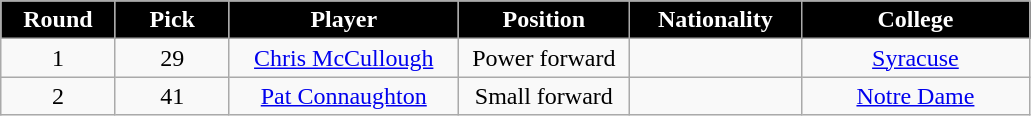<table class="wikitable sortable sortable">
<tr>
<th style="background:#000000; color:#FFFFFF" width="10%">Round</th>
<th style="background:#000000; color:#FFFFFF" width="10%">Pick</th>
<th style="background:#000000; color:#FFFFFF" width="20%">Player</th>
<th style="background:#000000; color:#FFFFFF" width="15%">Position</th>
<th style="background:#000000; color:#FFFFFF" width="15%">Nationality</th>
<th style="background:#000000; color:#FFFFFF" width="20%">College</th>
</tr>
<tr style="text-align: center">
<td>1</td>
<td>29</td>
<td><a href='#'>Chris McCullough</a></td>
<td>Power forward</td>
<td></td>
<td><a href='#'>Syracuse</a></td>
</tr>
<tr style="text-align: center">
<td>2</td>
<td>41</td>
<td><a href='#'>Pat Connaughton</a></td>
<td>Small forward</td>
<td></td>
<td><a href='#'>Notre Dame</a></td>
</tr>
</table>
